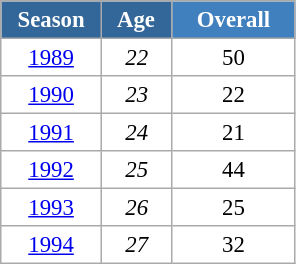<table class="wikitable" style="font-size:95%; text-align:center; border:grey solid 1px; border-collapse:collapse; background:#ffffff;">
<tr>
<th style="background-color:#369; color:white; width:60px;"> Season </th>
<th style="background-color:#369; color:white; width:40px;"> Age </th>
<th style="background-color:#4180be; color:white; width:75px;">Overall</th>
</tr>
<tr>
<td><a href='#'>1989</a></td>
<td><em>22</em></td>
<td>50</td>
</tr>
<tr>
<td><a href='#'>1990</a></td>
<td><em>23</em></td>
<td>22</td>
</tr>
<tr>
<td><a href='#'>1991</a></td>
<td><em>24</em></td>
<td>21</td>
</tr>
<tr>
<td><a href='#'>1992</a></td>
<td><em>25</em></td>
<td>44</td>
</tr>
<tr>
<td><a href='#'>1993</a></td>
<td><em>26</em></td>
<td>25</td>
</tr>
<tr>
<td><a href='#'>1994</a></td>
<td><em>27</em></td>
<td>32</td>
</tr>
</table>
